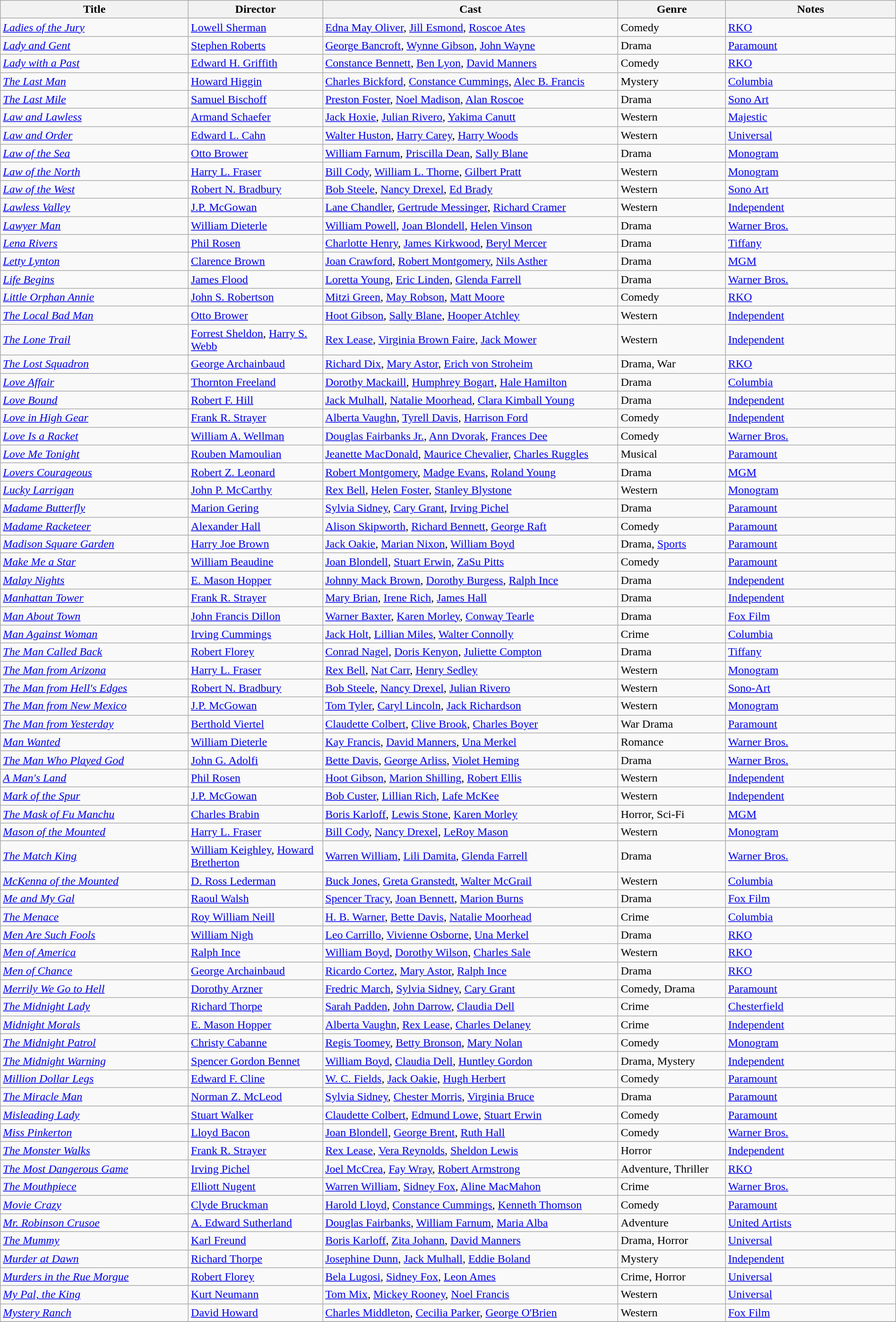<table class="wikitable" style="width:100%;">
<tr>
<th style="width:21%;">Title</th>
<th style="width:15%;">Director</th>
<th style="width:33%;">Cast</th>
<th style="width:12%;">Genre</th>
<th style="width:19%;">Notes</th>
</tr>
<tr>
<td><em><a href='#'>Ladies of the Jury</a></em></td>
<td><a href='#'>Lowell Sherman</a></td>
<td><a href='#'>Edna May Oliver</a>, <a href='#'>Jill Esmond</a>, <a href='#'>Roscoe Ates</a></td>
<td>Comedy</td>
<td><a href='#'>RKO</a></td>
</tr>
<tr>
<td><em><a href='#'>Lady and Gent</a></em></td>
<td><a href='#'>Stephen Roberts</a></td>
<td><a href='#'>George Bancroft</a>, <a href='#'>Wynne Gibson</a>, <a href='#'>John Wayne</a></td>
<td>Drama</td>
<td><a href='#'>Paramount</a></td>
</tr>
<tr>
<td><em><a href='#'>Lady with a Past</a></em></td>
<td><a href='#'>Edward H. Griffith</a></td>
<td><a href='#'>Constance Bennett</a>, <a href='#'>Ben Lyon</a>, <a href='#'>David Manners</a></td>
<td>Comedy</td>
<td><a href='#'>RKO</a></td>
</tr>
<tr>
<td><em><a href='#'>The Last Man</a></em></td>
<td><a href='#'>Howard Higgin</a></td>
<td><a href='#'>Charles Bickford</a>, <a href='#'>Constance Cummings</a>, <a href='#'>Alec B. Francis</a></td>
<td>Mystery</td>
<td><a href='#'>Columbia</a></td>
</tr>
<tr>
<td><em><a href='#'>The Last Mile</a></em></td>
<td><a href='#'>Samuel Bischoff</a></td>
<td><a href='#'>Preston Foster</a>, <a href='#'>Noel Madison</a>, <a href='#'>Alan Roscoe</a></td>
<td>Drama</td>
<td><a href='#'>Sono Art</a></td>
</tr>
<tr>
<td><em><a href='#'>Law and Lawless</a></em></td>
<td><a href='#'>Armand Schaefer</a></td>
<td><a href='#'>Jack Hoxie</a>, <a href='#'>Julian Rivero</a>, <a href='#'>Yakima Canutt</a></td>
<td>Western</td>
<td><a href='#'>Majestic</a></td>
</tr>
<tr>
<td><em><a href='#'>Law and Order</a></em></td>
<td><a href='#'>Edward L. Cahn</a></td>
<td><a href='#'>Walter Huston</a>, <a href='#'>Harry Carey</a>, <a href='#'>Harry Woods</a></td>
<td>Western</td>
<td><a href='#'>Universal</a></td>
</tr>
<tr>
<td><em><a href='#'>Law of the Sea</a></em></td>
<td><a href='#'>Otto Brower</a></td>
<td><a href='#'>William Farnum</a>, <a href='#'>Priscilla Dean</a>, <a href='#'>Sally Blane</a></td>
<td>Drama</td>
<td><a href='#'>Monogram</a></td>
</tr>
<tr>
<td><em><a href='#'>Law of the North</a></em></td>
<td><a href='#'>Harry L. Fraser</a></td>
<td><a href='#'>Bill Cody</a>, <a href='#'>William L. Thorne</a>, <a href='#'>Gilbert Pratt</a></td>
<td>Western</td>
<td><a href='#'>Monogram</a></td>
</tr>
<tr>
<td><em><a href='#'>Law of the West</a></em></td>
<td><a href='#'>Robert N. Bradbury</a></td>
<td><a href='#'>Bob Steele</a>, <a href='#'>Nancy Drexel</a>, <a href='#'>Ed Brady</a></td>
<td>Western</td>
<td><a href='#'>Sono Art</a></td>
</tr>
<tr>
<td><em><a href='#'>Lawless Valley</a></em></td>
<td><a href='#'>J.P. McGowan</a></td>
<td><a href='#'>Lane Chandler</a>, <a href='#'>Gertrude Messinger</a>, <a href='#'>Richard Cramer</a></td>
<td>Western</td>
<td><a href='#'>Independent</a></td>
</tr>
<tr>
<td><em><a href='#'>Lawyer Man</a></em></td>
<td><a href='#'>William Dieterle</a></td>
<td><a href='#'>William Powell</a>, <a href='#'>Joan Blondell</a>, <a href='#'>Helen Vinson</a></td>
<td>Drama</td>
<td><a href='#'>Warner Bros.</a></td>
</tr>
<tr>
<td><em><a href='#'>Lena Rivers</a></em></td>
<td><a href='#'>Phil Rosen</a></td>
<td><a href='#'>Charlotte Henry</a>, <a href='#'>James Kirkwood</a>, <a href='#'>Beryl Mercer</a></td>
<td>Drama</td>
<td><a href='#'>Tiffany</a></td>
</tr>
<tr>
<td><em><a href='#'>Letty Lynton</a></em></td>
<td><a href='#'>Clarence Brown</a></td>
<td><a href='#'>Joan Crawford</a>, <a href='#'>Robert Montgomery</a>, <a href='#'>Nils Asther</a></td>
<td>Drama</td>
<td><a href='#'>MGM</a></td>
</tr>
<tr>
<td><em><a href='#'>Life Begins</a></em></td>
<td><a href='#'>James Flood</a></td>
<td><a href='#'>Loretta Young</a>, <a href='#'>Eric Linden</a>, <a href='#'>Glenda Farrell</a></td>
<td>Drama</td>
<td><a href='#'>Warner Bros.</a></td>
</tr>
<tr>
<td><em><a href='#'>Little Orphan Annie</a></em></td>
<td><a href='#'>John S. Robertson</a></td>
<td><a href='#'>Mitzi Green</a>, <a href='#'>May Robson</a>, <a href='#'>Matt Moore</a></td>
<td>Comedy</td>
<td><a href='#'>RKO</a></td>
</tr>
<tr>
<td><em><a href='#'>The Local Bad Man</a></em></td>
<td><a href='#'>Otto Brower</a></td>
<td><a href='#'>Hoot Gibson</a>, <a href='#'>Sally Blane</a>, <a href='#'>Hooper Atchley</a></td>
<td>Western</td>
<td><a href='#'>Independent</a></td>
</tr>
<tr>
<td><em><a href='#'>The Lone Trail</a></em></td>
<td><a href='#'>Forrest Sheldon</a>, <a href='#'>Harry S. Webb</a></td>
<td><a href='#'>Rex Lease</a>, <a href='#'>Virginia Brown Faire</a>, <a href='#'>Jack Mower</a></td>
<td>Western</td>
<td><a href='#'>Independent</a></td>
</tr>
<tr>
<td><em><a href='#'>The Lost Squadron</a></em></td>
<td><a href='#'>George Archainbaud</a></td>
<td><a href='#'>Richard Dix</a>, <a href='#'>Mary Astor</a>, <a href='#'>Erich von Stroheim</a></td>
<td>Drama, War</td>
<td><a href='#'>RKO</a></td>
</tr>
<tr>
<td><em><a href='#'>Love Affair</a></em></td>
<td><a href='#'>Thornton Freeland</a></td>
<td><a href='#'>Dorothy Mackaill</a>, <a href='#'>Humphrey Bogart</a>, <a href='#'>Hale Hamilton</a></td>
<td>Drama</td>
<td><a href='#'>Columbia</a></td>
</tr>
<tr>
<td><em><a href='#'>Love Bound</a></em></td>
<td><a href='#'>Robert F. Hill</a></td>
<td><a href='#'>Jack Mulhall</a>, <a href='#'>Natalie Moorhead</a>, <a href='#'>Clara Kimball Young</a></td>
<td>Drama</td>
<td><a href='#'>Independent</a></td>
</tr>
<tr>
<td><em><a href='#'>Love in High Gear</a></em></td>
<td><a href='#'>Frank R. Strayer</a></td>
<td><a href='#'>Alberta Vaughn</a>, <a href='#'>Tyrell Davis</a>, <a href='#'>Harrison Ford</a></td>
<td>Comedy</td>
<td><a href='#'>Independent</a></td>
</tr>
<tr>
<td><em><a href='#'>Love Is a Racket</a></em></td>
<td><a href='#'>William A. Wellman</a></td>
<td><a href='#'>Douglas Fairbanks Jr.</a>, <a href='#'>Ann Dvorak</a>, <a href='#'>Frances Dee</a></td>
<td>Comedy</td>
<td><a href='#'>Warner Bros.</a></td>
</tr>
<tr>
<td><em><a href='#'>Love Me Tonight</a></em></td>
<td><a href='#'>Rouben Mamoulian</a></td>
<td><a href='#'>Jeanette MacDonald</a>, <a href='#'>Maurice Chevalier</a>, <a href='#'>Charles Ruggles</a></td>
<td>Musical</td>
<td><a href='#'>Paramount</a></td>
</tr>
<tr>
<td><em><a href='#'>Lovers Courageous</a></em></td>
<td><a href='#'>Robert Z. Leonard</a></td>
<td><a href='#'>Robert Montgomery</a>, <a href='#'>Madge Evans</a>, <a href='#'>Roland Young</a></td>
<td>Drama</td>
<td><a href='#'>MGM</a></td>
</tr>
<tr>
<td><em><a href='#'>Lucky Larrigan </a></em></td>
<td><a href='#'>John P. McCarthy</a></td>
<td><a href='#'>Rex Bell</a>, <a href='#'>Helen Foster</a>, <a href='#'>Stanley Blystone</a></td>
<td>Western</td>
<td><a href='#'>Monogram</a></td>
</tr>
<tr>
<td><em><a href='#'>Madame Butterfly</a></em></td>
<td><a href='#'>Marion Gering</a></td>
<td><a href='#'>Sylvia Sidney</a>, <a href='#'>Cary Grant</a>, <a href='#'>Irving Pichel</a></td>
<td>Drama</td>
<td><a href='#'>Paramount</a></td>
</tr>
<tr>
<td><em><a href='#'>Madame Racketeer</a></em></td>
<td><a href='#'>Alexander Hall</a></td>
<td><a href='#'>Alison Skipworth</a>, <a href='#'>Richard Bennett</a>, <a href='#'>George Raft</a></td>
<td>Comedy</td>
<td><a href='#'>Paramount</a></td>
</tr>
<tr>
<td><em><a href='#'>Madison Square Garden</a></em></td>
<td><a href='#'>Harry Joe Brown</a></td>
<td><a href='#'>Jack Oakie</a>, <a href='#'>Marian Nixon</a>, <a href='#'>William Boyd</a></td>
<td>Drama, <a href='#'>Sports</a></td>
<td><a href='#'>Paramount</a></td>
</tr>
<tr>
<td><em><a href='#'>Make Me a Star</a></em></td>
<td><a href='#'>William Beaudine</a></td>
<td><a href='#'>Joan Blondell</a>, <a href='#'>Stuart Erwin</a>, <a href='#'>ZaSu Pitts</a></td>
<td>Comedy</td>
<td><a href='#'>Paramount</a></td>
</tr>
<tr>
<td><em><a href='#'>Malay Nights</a></em></td>
<td><a href='#'>E. Mason Hopper</a></td>
<td><a href='#'>Johnny Mack Brown</a>, <a href='#'>Dorothy Burgess</a>, <a href='#'>Ralph Ince</a></td>
<td>Drama</td>
<td><a href='#'>Independent</a></td>
</tr>
<tr>
<td><em><a href='#'>Manhattan Tower</a></em></td>
<td><a href='#'>Frank R. Strayer</a></td>
<td><a href='#'>Mary Brian</a>, <a href='#'>Irene Rich</a>, <a href='#'>James Hall</a></td>
<td>Drama</td>
<td><a href='#'>Independent</a></td>
</tr>
<tr>
<td><em><a href='#'>Man About Town</a></em></td>
<td><a href='#'>John Francis Dillon</a></td>
<td><a href='#'>Warner Baxter</a>, <a href='#'>Karen Morley</a>, <a href='#'>Conway Tearle</a></td>
<td>Drama</td>
<td><a href='#'>Fox Film</a></td>
</tr>
<tr>
<td><em><a href='#'>Man Against Woman</a></em></td>
<td><a href='#'>Irving Cummings</a></td>
<td><a href='#'>Jack Holt</a>, <a href='#'>Lillian Miles</a>, <a href='#'>Walter Connolly</a></td>
<td>Crime</td>
<td><a href='#'>Columbia</a></td>
</tr>
<tr>
<td><em><a href='#'>The Man Called Back</a></em></td>
<td><a href='#'>Robert Florey</a></td>
<td><a href='#'>Conrad Nagel</a>, <a href='#'>Doris Kenyon</a>, <a href='#'>Juliette Compton</a></td>
<td>Drama</td>
<td><a href='#'>Tiffany</a></td>
</tr>
<tr>
<td><em><a href='#'>The Man from Arizona</a></em></td>
<td><a href='#'>Harry L. Fraser</a></td>
<td><a href='#'>Rex Bell</a>, <a href='#'>Nat Carr</a>, <a href='#'>Henry Sedley</a></td>
<td>Western</td>
<td><a href='#'>Monogram</a></td>
</tr>
<tr>
<td><em><a href='#'>The Man from Hell's Edges </a></em></td>
<td><a href='#'>Robert N. Bradbury</a></td>
<td><a href='#'>Bob Steele</a>, <a href='#'>Nancy Drexel</a>, <a href='#'>Julian Rivero</a></td>
<td>Western</td>
<td><a href='#'>Sono-Art</a></td>
</tr>
<tr>
<td><em><a href='#'>The Man from New Mexico</a></em></td>
<td><a href='#'>J.P. McGowan</a></td>
<td><a href='#'>Tom Tyler</a>, <a href='#'>Caryl Lincoln</a>, <a href='#'>Jack Richardson</a></td>
<td>Western</td>
<td><a href='#'>Monogram</a></td>
</tr>
<tr>
<td><em><a href='#'>The Man from Yesterday</a></em></td>
<td><a href='#'>Berthold Viertel</a></td>
<td><a href='#'>Claudette Colbert</a>, <a href='#'>Clive Brook</a>, <a href='#'>Charles Boyer</a></td>
<td>War Drama</td>
<td><a href='#'>Paramount</a></td>
</tr>
<tr>
<td><em><a href='#'>Man Wanted</a></em></td>
<td><a href='#'>William Dieterle</a></td>
<td><a href='#'>Kay Francis</a>, <a href='#'>David Manners</a>, <a href='#'>Una Merkel</a></td>
<td>Romance</td>
<td><a href='#'>Warner Bros.</a></td>
</tr>
<tr>
<td><em><a href='#'>The Man Who Played God</a></em></td>
<td><a href='#'>John G. Adolfi</a></td>
<td><a href='#'>Bette Davis</a>, <a href='#'>George Arliss</a>, <a href='#'>Violet Heming</a></td>
<td>Drama</td>
<td><a href='#'>Warner Bros.</a></td>
</tr>
<tr>
<td><em><a href='#'>A Man's Land</a></em></td>
<td><a href='#'>Phil Rosen</a></td>
<td><a href='#'>Hoot Gibson</a>, <a href='#'>Marion Shilling</a>, <a href='#'>Robert Ellis</a></td>
<td>Western</td>
<td><a href='#'>Independent</a></td>
</tr>
<tr>
<td><em><a href='#'>Mark of the Spur</a></em></td>
<td><a href='#'>J.P. McGowan</a></td>
<td><a href='#'>Bob Custer</a>, <a href='#'>Lillian Rich</a>, <a href='#'>Lafe McKee</a></td>
<td>Western</td>
<td><a href='#'>Independent</a></td>
</tr>
<tr>
<td><em><a href='#'>The Mask of Fu Manchu</a></em></td>
<td><a href='#'>Charles Brabin</a></td>
<td><a href='#'>Boris Karloff</a>, <a href='#'>Lewis Stone</a>, <a href='#'>Karen Morley</a></td>
<td>Horror, Sci-Fi</td>
<td><a href='#'>MGM</a></td>
</tr>
<tr>
<td><em><a href='#'>Mason of the Mounted</a></em></td>
<td><a href='#'>Harry L. Fraser</a></td>
<td><a href='#'>Bill Cody</a>, <a href='#'>Nancy Drexel</a>, <a href='#'>LeRoy Mason</a></td>
<td>Western</td>
<td><a href='#'>Monogram</a></td>
</tr>
<tr>
<td><em><a href='#'>The Match King</a></em></td>
<td><a href='#'>William Keighley</a>, <a href='#'>Howard Bretherton</a></td>
<td><a href='#'>Warren William</a>, <a href='#'>Lili Damita</a>, <a href='#'>Glenda Farrell</a></td>
<td>Drama</td>
<td><a href='#'>Warner Bros.</a></td>
</tr>
<tr>
<td><em><a href='#'>McKenna of the Mounted</a></em></td>
<td><a href='#'>D. Ross Lederman</a></td>
<td><a href='#'>Buck Jones</a>, <a href='#'>Greta Granstedt</a>, <a href='#'>Walter McGrail</a></td>
<td>Western</td>
<td><a href='#'>Columbia</a></td>
</tr>
<tr>
<td><em><a href='#'>Me and My Gal</a></em></td>
<td><a href='#'>Raoul Walsh</a></td>
<td><a href='#'>Spencer Tracy</a>, <a href='#'>Joan Bennett</a>, <a href='#'>Marion Burns</a></td>
<td>Drama</td>
<td><a href='#'>Fox Film</a></td>
</tr>
<tr>
<td><em><a href='#'>The Menace</a></em></td>
<td><a href='#'>Roy William Neill</a></td>
<td><a href='#'>H. B. Warner</a>, <a href='#'>Bette Davis</a>, <a href='#'>Natalie Moorhead</a></td>
<td>Crime</td>
<td><a href='#'>Columbia</a></td>
</tr>
<tr>
<td><em><a href='#'>Men Are Such Fools</a></em></td>
<td><a href='#'>William Nigh</a></td>
<td><a href='#'>Leo Carrillo</a>, <a href='#'>Vivienne Osborne</a>, <a href='#'>Una Merkel</a></td>
<td>Drama</td>
<td><a href='#'>RKO</a></td>
</tr>
<tr>
<td><em><a href='#'>Men of America</a></em></td>
<td><a href='#'>Ralph Ince</a></td>
<td><a href='#'>William Boyd</a>, <a href='#'>Dorothy Wilson</a>, <a href='#'>Charles Sale</a></td>
<td>Western</td>
<td><a href='#'>RKO</a></td>
</tr>
<tr>
<td><em><a href='#'>Men of Chance</a></em></td>
<td><a href='#'>George Archainbaud</a></td>
<td><a href='#'>Ricardo Cortez</a>, <a href='#'>Mary Astor</a>, <a href='#'>Ralph Ince</a></td>
<td>Drama</td>
<td><a href='#'>RKO</a></td>
</tr>
<tr>
<td><em><a href='#'>Merrily We Go to Hell</a></em></td>
<td><a href='#'>Dorothy Arzner</a></td>
<td><a href='#'>Fredric March</a>, <a href='#'>Sylvia Sidney</a>, <a href='#'>Cary Grant</a></td>
<td>Comedy, Drama</td>
<td><a href='#'>Paramount</a></td>
</tr>
<tr>
<td><em><a href='#'>The Midnight Lady</a></em></td>
<td><a href='#'>Richard Thorpe</a></td>
<td><a href='#'>Sarah Padden</a>, <a href='#'>John Darrow</a>, <a href='#'>Claudia Dell</a></td>
<td>Crime</td>
<td><a href='#'>Chesterfield</a></td>
</tr>
<tr>
<td><em><a href='#'>Midnight Morals</a></em></td>
<td><a href='#'>E. Mason Hopper</a></td>
<td><a href='#'>Alberta Vaughn</a>, <a href='#'>Rex Lease</a>, <a href='#'>Charles Delaney</a></td>
<td>Crime</td>
<td><a href='#'>Independent</a></td>
</tr>
<tr>
<td><em><a href='#'>The Midnight Patrol</a></em></td>
<td><a href='#'>Christy Cabanne</a></td>
<td><a href='#'>Regis Toomey</a>, <a href='#'>Betty Bronson</a>, <a href='#'>Mary Nolan</a></td>
<td>Comedy</td>
<td><a href='#'>Monogram</a></td>
</tr>
<tr>
<td><em><a href='#'>The Midnight Warning</a></em></td>
<td><a href='#'>Spencer Gordon Bennet</a></td>
<td><a href='#'>William Boyd</a>, <a href='#'>Claudia Dell</a>, <a href='#'>Huntley Gordon</a></td>
<td>Drama, Mystery</td>
<td><a href='#'>Independent</a></td>
</tr>
<tr>
<td><em><a href='#'>Million Dollar Legs</a></em></td>
<td><a href='#'>Edward F. Cline</a></td>
<td><a href='#'>W. C. Fields</a>, <a href='#'>Jack Oakie</a>, <a href='#'>Hugh Herbert</a></td>
<td>Comedy</td>
<td><a href='#'>Paramount</a></td>
</tr>
<tr>
<td><em><a href='#'>The Miracle Man</a></em></td>
<td><a href='#'>Norman Z. McLeod</a></td>
<td><a href='#'>Sylvia Sidney</a>, <a href='#'>Chester Morris</a>, <a href='#'>Virginia Bruce</a></td>
<td>Drama</td>
<td><a href='#'>Paramount</a></td>
</tr>
<tr>
<td><em><a href='#'>Misleading Lady</a></em></td>
<td><a href='#'>Stuart Walker</a></td>
<td><a href='#'>Claudette Colbert</a>, <a href='#'>Edmund Lowe</a>, <a href='#'>Stuart Erwin</a></td>
<td>Comedy</td>
<td><a href='#'>Paramount</a></td>
</tr>
<tr>
<td><em><a href='#'>Miss Pinkerton</a></em></td>
<td><a href='#'>Lloyd Bacon</a></td>
<td><a href='#'>Joan Blondell</a>, <a href='#'>George Brent</a>, <a href='#'>Ruth Hall</a></td>
<td>Comedy</td>
<td><a href='#'>Warner Bros.</a></td>
</tr>
<tr>
<td><em><a href='#'>The Monster Walks</a></em></td>
<td><a href='#'>Frank R. Strayer</a></td>
<td><a href='#'>Rex Lease</a>, <a href='#'>Vera Reynolds</a>, <a href='#'>Sheldon Lewis</a></td>
<td>Horror</td>
<td><a href='#'>Independent</a></td>
</tr>
<tr>
<td><em><a href='#'>The Most Dangerous Game</a></em></td>
<td><a href='#'>Irving Pichel</a></td>
<td><a href='#'>Joel McCrea</a>, <a href='#'>Fay Wray</a>, <a href='#'>Robert Armstrong</a></td>
<td>Adventure, Thriller</td>
<td><a href='#'>RKO</a></td>
</tr>
<tr>
<td><em><a href='#'>The Mouthpiece</a></em></td>
<td><a href='#'>Elliott Nugent</a></td>
<td><a href='#'>Warren William</a>, <a href='#'>Sidney Fox</a>, <a href='#'>Aline MacMahon</a></td>
<td>Crime</td>
<td><a href='#'>Warner Bros.</a></td>
</tr>
<tr>
<td><em><a href='#'>Movie Crazy</a></em></td>
<td><a href='#'>Clyde Bruckman</a></td>
<td><a href='#'>Harold Lloyd</a>, <a href='#'>Constance Cummings</a>, <a href='#'>Kenneth Thomson</a></td>
<td>Comedy</td>
<td><a href='#'>Paramount</a></td>
</tr>
<tr>
<td><em><a href='#'>Mr. Robinson Crusoe</a></em></td>
<td><a href='#'>A. Edward Sutherland</a></td>
<td><a href='#'>Douglas Fairbanks</a>, <a href='#'>William Farnum</a>, <a href='#'>Maria Alba</a></td>
<td>Adventure</td>
<td><a href='#'>United Artists</a></td>
</tr>
<tr>
<td><em><a href='#'>The Mummy</a></em></td>
<td><a href='#'>Karl Freund</a></td>
<td><a href='#'>Boris Karloff</a>, <a href='#'>Zita Johann</a>, <a href='#'>David Manners</a></td>
<td>Drama, Horror</td>
<td><a href='#'>Universal</a></td>
</tr>
<tr>
<td><em><a href='#'>Murder at Dawn</a></em></td>
<td><a href='#'>Richard Thorpe</a></td>
<td><a href='#'>Josephine Dunn</a>, <a href='#'>Jack Mulhall</a>, <a href='#'>Eddie Boland</a></td>
<td>Mystery</td>
<td><a href='#'>Independent</a></td>
</tr>
<tr>
<td><em><a href='#'>Murders in the Rue Morgue</a></em></td>
<td><a href='#'>Robert Florey</a></td>
<td><a href='#'>Bela Lugosi</a>, <a href='#'>Sidney Fox</a>, <a href='#'>Leon Ames</a></td>
<td>Crime, Horror</td>
<td><a href='#'>Universal</a></td>
</tr>
<tr>
<td><em><a href='#'>My Pal, the King</a></em></td>
<td><a href='#'>Kurt Neumann</a></td>
<td><a href='#'>Tom Mix</a>, <a href='#'>Mickey Rooney</a>, <a href='#'>Noel Francis</a></td>
<td>Western</td>
<td><a href='#'>Universal</a></td>
</tr>
<tr>
<td><em><a href='#'>Mystery Ranch</a></em></td>
<td><a href='#'>David Howard</a></td>
<td><a href='#'>Charles Middleton</a>, <a href='#'>Cecilia Parker</a>, <a href='#'>George O'Brien</a></td>
<td>Western</td>
<td><a href='#'>Fox Film</a></td>
</tr>
<tr>
</tr>
</table>
